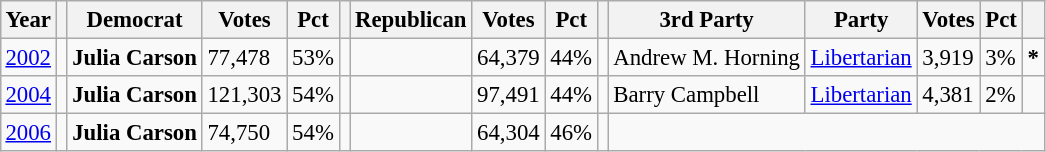<table class="wikitable" style="margin:0.5em ; font-size:95%">
<tr>
<th>Year</th>
<th></th>
<th>Democrat</th>
<th>Votes</th>
<th>Pct</th>
<th></th>
<th>Republican</th>
<th>Votes</th>
<th>Pct</th>
<th></th>
<th>3rd Party</th>
<th>Party</th>
<th>Votes</th>
<th>Pct</th>
<th></th>
</tr>
<tr>
<td><a href='#'>2002</a></td>
<td></td>
<td><strong>Julia Carson</strong></td>
<td>77,478</td>
<td>53%</td>
<td></td>
<td></td>
<td>64,379</td>
<td>44%</td>
<td></td>
<td>Andrew M. Horning</td>
<td><a href='#'>Libertarian</a></td>
<td>3,919</td>
<td>3%</td>
<td><strong>*</strong></td>
</tr>
<tr>
<td><a href='#'>2004</a></td>
<td></td>
<td><strong>Julia Carson</strong></td>
<td>121,303</td>
<td>54%</td>
<td></td>
<td></td>
<td>97,491</td>
<td>44%</td>
<td></td>
<td>Barry Campbell</td>
<td><a href='#'>Libertarian</a></td>
<td>4,381</td>
<td>2%</td>
<td></td>
</tr>
<tr>
<td><a href='#'>2006</a></td>
<td></td>
<td><strong>Julia Carson</strong></td>
<td>74,750</td>
<td>54%</td>
<td></td>
<td></td>
<td>64,304</td>
<td>46%</td>
<td></td>
</tr>
</table>
